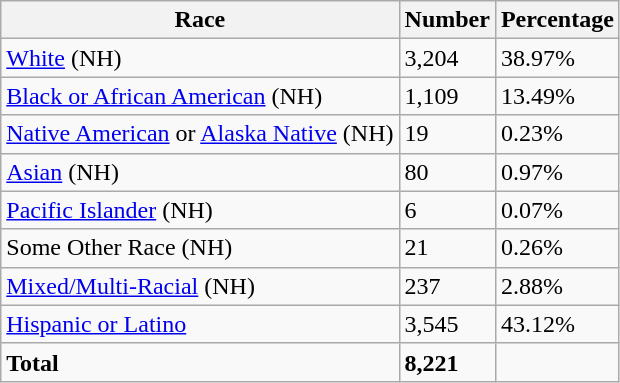<table class="wikitable">
<tr>
<th>Race</th>
<th>Number</th>
<th>Percentage</th>
</tr>
<tr>
<td><a href='#'>White</a> (NH)</td>
<td>3,204</td>
<td>38.97%</td>
</tr>
<tr>
<td><a href='#'>Black or African American</a> (NH)</td>
<td>1,109</td>
<td>13.49%</td>
</tr>
<tr>
<td><a href='#'>Native American</a> or <a href='#'>Alaska Native</a> (NH)</td>
<td>19</td>
<td>0.23%</td>
</tr>
<tr>
<td><a href='#'>Asian</a> (NH)</td>
<td>80</td>
<td>0.97%</td>
</tr>
<tr>
<td><a href='#'>Pacific Islander</a> (NH)</td>
<td>6</td>
<td>0.07%</td>
</tr>
<tr>
<td>Some Other Race (NH)</td>
<td>21</td>
<td>0.26%</td>
</tr>
<tr>
<td><a href='#'>Mixed/Multi-Racial</a> (NH)</td>
<td>237</td>
<td>2.88%</td>
</tr>
<tr>
<td><a href='#'>Hispanic or Latino</a></td>
<td>3,545</td>
<td>43.12%</td>
</tr>
<tr>
<td><strong>Total</strong></td>
<td><strong>8,221</strong></td>
<td></td>
</tr>
</table>
